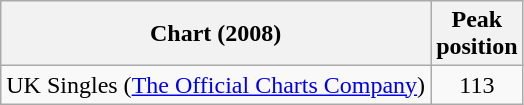<table class="wikitable plainrowheaders">
<tr>
<th scope="col">Chart (2008)</th>
<th scope="col">Peak<br>position</th>
</tr>
<tr>
<td>UK Singles (<a href='#'>The Official Charts Company</a>)</td>
<td align="center">113</td>
</tr>
</table>
